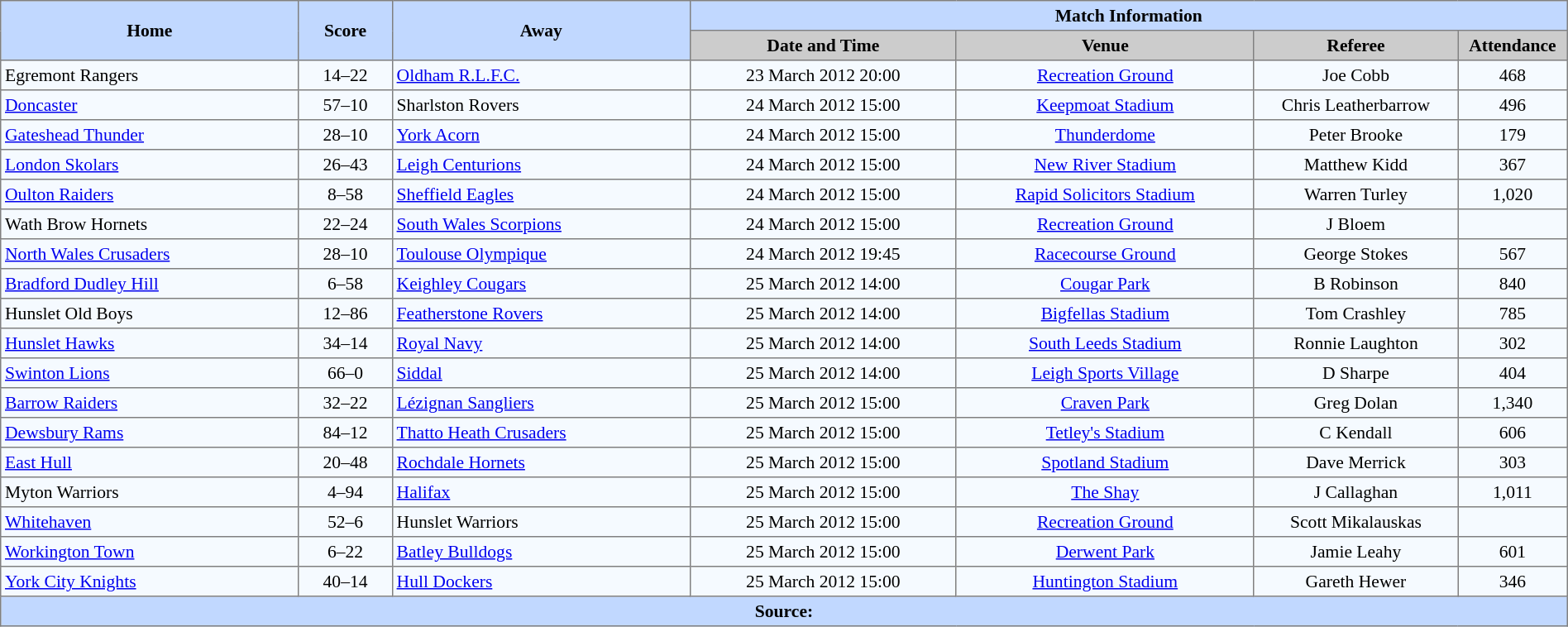<table border=1 style="border-collapse:collapse; font-size:90%; text-align:center;" cellpadding=3 cellspacing=0 width=100%>
<tr bgcolor=#C1D8FF>
<th rowspan=2 width=19%>Home</th>
<th rowspan=2 width=6%>Score</th>
<th rowspan=2 width=19%>Away</th>
<th colspan=6>Match Information</th>
</tr>
<tr bgcolor=#CCCCCC>
<th width=17%>Date and Time</th>
<th width=19%>Venue</th>
<th width=13%>Referee</th>
<th width=7%>Attendance</th>
</tr>
<tr bgcolor=#F5FAFF>
<td align=left>Egremont Rangers</td>
<td>14–22</td>
<td align=left> <a href='#'>Oldham R.L.F.C.</a></td>
<td>23 March 2012 20:00</td>
<td><a href='#'>Recreation Ground</a></td>
<td>Joe Cobb</td>
<td>468</td>
</tr>
<tr bgcolor=#F5FAFF>
<td align=left> <a href='#'>Doncaster</a></td>
<td>57–10</td>
<td align=left>Sharlston Rovers</td>
<td>24 March 2012 15:00</td>
<td><a href='#'>Keepmoat Stadium</a></td>
<td>Chris Leatherbarrow</td>
<td>496</td>
</tr>
<tr bgcolor=#F5FAFF>
<td align=left> <a href='#'>Gateshead Thunder</a></td>
<td>28–10</td>
<td align=left><a href='#'>York Acorn</a></td>
<td>24 March 2012 15:00</td>
<td><a href='#'>Thunderdome</a></td>
<td>Peter Brooke</td>
<td>179</td>
</tr>
<tr bgcolor=#F5FAFF>
<td align=left> <a href='#'>London Skolars</a></td>
<td>26–43</td>
<td align=left> <a href='#'>Leigh Centurions</a></td>
<td>24 March 2012 15:00</td>
<td><a href='#'>New River Stadium</a></td>
<td>Matthew Kidd</td>
<td>367</td>
</tr>
<tr bgcolor=#F5FAFF>
<td align=left><a href='#'>Oulton Raiders</a></td>
<td>8–58</td>
<td align=left> <a href='#'>Sheffield Eagles</a></td>
<td>24 March 2012 15:00</td>
<td><a href='#'>Rapid Solicitors Stadium</a></td>
<td>Warren Turley</td>
<td>1,020</td>
</tr>
<tr bgcolor=#F5FAFF>
<td align=left>Wath Brow Hornets</td>
<td>22–24</td>
<td align=left> <a href='#'>South Wales Scorpions</a></td>
<td>24 March 2012 15:00</td>
<td><a href='#'>Recreation Ground</a></td>
<td>J Bloem</td>
<td></td>
</tr>
<tr bgcolor=#F5FAFF>
<td align=left>  <a href='#'>North Wales Crusaders</a></td>
<td>28–10</td>
<td align=left> <a href='#'>Toulouse Olympique</a></td>
<td>24 March 2012 19:45</td>
<td><a href='#'>Racecourse Ground</a></td>
<td>George Stokes</td>
<td>567</td>
</tr>
<tr bgcolor=#F5FAFF>
<td align=left><a href='#'>Bradford Dudley Hill</a></td>
<td>6–58</td>
<td align=left> <a href='#'>Keighley Cougars</a></td>
<td>25 March 2012 14:00</td>
<td><a href='#'>Cougar Park</a></td>
<td>B Robinson</td>
<td>840</td>
</tr>
<tr bgcolor=#F5FAFF>
<td align=left>Hunslet Old Boys</td>
<td>12–86</td>
<td align=left> <a href='#'>Featherstone Rovers</a></td>
<td>25 March 2012 14:00</td>
<td><a href='#'>Bigfellas Stadium</a></td>
<td>Tom Crashley</td>
<td>785</td>
</tr>
<tr bgcolor=#F5FAFF>
<td align=left> <a href='#'>Hunslet Hawks</a></td>
<td>34–14</td>
<td align=left><a href='#'>Royal Navy</a></td>
<td>25 March 2012 14:00</td>
<td><a href='#'>South Leeds Stadium</a></td>
<td>Ronnie Laughton</td>
<td>302</td>
</tr>
<tr bgcolor=#F5FAFF>
<td align=left> <a href='#'>Swinton Lions</a></td>
<td>66–0</td>
<td align=left><a href='#'>Siddal</a></td>
<td>25 March 2012 14:00</td>
<td><a href='#'>Leigh Sports Village</a></td>
<td>D Sharpe</td>
<td>404</td>
</tr>
<tr bgcolor=#F5FAFF>
<td align=left> <a href='#'>Barrow Raiders</a></td>
<td>32–22</td>
<td align=left> <a href='#'>Lézignan Sangliers</a></td>
<td>25 March 2012 15:00</td>
<td><a href='#'>Craven Park</a></td>
<td>Greg Dolan</td>
<td>1,340</td>
</tr>
<tr bgcolor=#F5FAFF>
<td align=left> <a href='#'>Dewsbury Rams</a></td>
<td>84–12</td>
<td align=left><a href='#'>Thatto Heath Crusaders</a></td>
<td>25 March 2012 15:00</td>
<td><a href='#'>Tetley's Stadium</a></td>
<td>C Kendall</td>
<td>606</td>
</tr>
<tr bgcolor=#F5FAFF>
<td align=left><a href='#'>East Hull</a></td>
<td>20–48</td>
<td align=left> <a href='#'>Rochdale Hornets</a></td>
<td>25 March 2012 15:00</td>
<td><a href='#'>Spotland Stadium</a></td>
<td>Dave Merrick</td>
<td>303</td>
</tr>
<tr bgcolor=#F5FAFF>
<td align=left>Myton Warriors</td>
<td>4–94</td>
<td align=left> <a href='#'>Halifax</a></td>
<td>25 March 2012 15:00</td>
<td><a href='#'>The Shay</a></td>
<td>J Callaghan</td>
<td>1,011</td>
</tr>
<tr bgcolor=#F5FAFF>
<td align=left> <a href='#'>Whitehaven</a></td>
<td>52–6</td>
<td align=left>Hunslet Warriors</td>
<td>25 March 2012 15:00</td>
<td><a href='#'>Recreation Ground</a></td>
<td>Scott Mikalauskas</td>
<td></td>
</tr>
<tr bgcolor=#F5FAFF>
<td align=left> <a href='#'>Workington Town</a></td>
<td>6–22</td>
<td align=left> <a href='#'>Batley Bulldogs</a></td>
<td>25 March 2012 15:00</td>
<td><a href='#'>Derwent Park</a></td>
<td>Jamie Leahy</td>
<td>601</td>
</tr>
<tr bgcolor=#F5FAFF>
<td align=left> <a href='#'>York City Knights</a></td>
<td>40–14</td>
<td align=left><a href='#'>Hull Dockers</a></td>
<td>25 March 2012 15:00</td>
<td><a href='#'>Huntington Stadium</a></td>
<td>Gareth Hewer</td>
<td>346</td>
</tr>
<tr style="background:#c1d8ff;">
<th colspan=12>Source:</th>
</tr>
</table>
